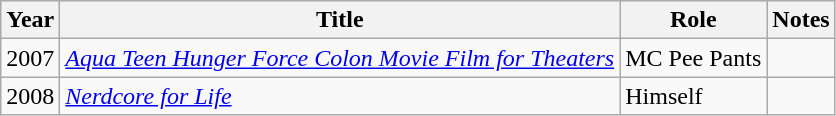<table class="wikitable sortable">
<tr>
<th>Year</th>
<th>Title</th>
<th>Role</th>
<th>Notes</th>
</tr>
<tr>
<td>2007</td>
<td><em><a href='#'>Aqua Teen Hunger Force Colon Movie Film for Theaters</a></em></td>
<td>MC Pee Pants</td>
<td></td>
</tr>
<tr>
<td>2008</td>
<td><em><a href='#'>Nerdcore for Life</a></em></td>
<td>Himself</td>
<td></td>
</tr>
</table>
